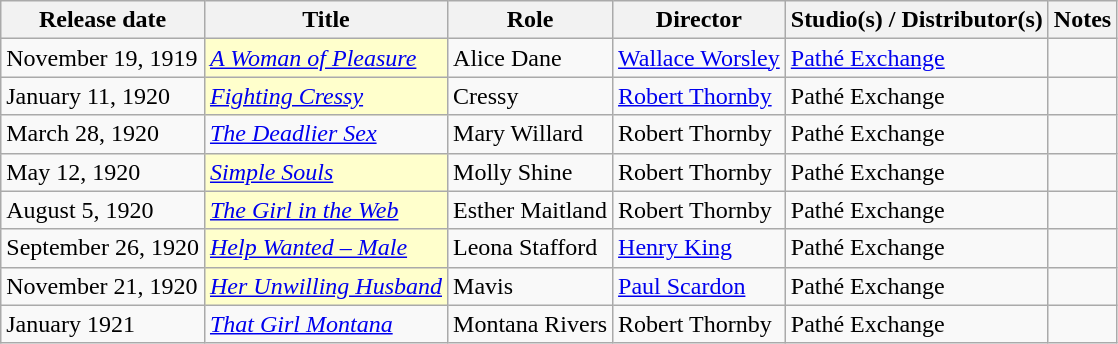<table class="wikitable plainrowheaders sortable">
<tr>
<th scope="col">Release date</th>
<th scope="col">Title</th>
<th scope="col">Role</th>
<th scope="col">Director</th>
<th scope="col">Studio(s) / Distributor(s)</th>
<th scope="col" class="unsortable">Notes</th>
</tr>
<tr>
<td>November 19, 1919</td>
<td style="background:#ffc;"><em><a href='#'>A Woman of Pleasure</a></em> </td>
<td>Alice Dane</td>
<td><a href='#'>Wallace Worsley</a></td>
<td><a href='#'>Pathé Exchange</a></td>
<td></td>
</tr>
<tr>
<td>January 11, 1920</td>
<td style="background:#ffc;"><em><a href='#'>Fighting Cressy</a></em> </td>
<td>Cressy</td>
<td><a href='#'>Robert Thornby</a></td>
<td>Pathé Exchange</td>
<td></td>
</tr>
<tr>
<td>March 28, 1920</td>
<td><em><a href='#'>The Deadlier Sex</a></em></td>
<td>Mary Willard</td>
<td>Robert Thornby</td>
<td>Pathé Exchange</td>
<td></td>
</tr>
<tr>
<td>May 12, 1920</td>
<td style="background:#ffc;"><em><a href='#'>Simple Souls</a></em> </td>
<td>Molly Shine</td>
<td>Robert Thornby</td>
<td>Pathé Exchange</td>
</tr>
<tr>
<td>August 5, 1920</td>
<td style="background:#ffc;"><em><a href='#'>The Girl in the Web</a></em> </td>
<td>Esther Maitland</td>
<td>Robert Thornby</td>
<td>Pathé Exchange</td>
<td></td>
</tr>
<tr>
<td>September 26, 1920</td>
<td style="background:#ffc;"><em><a href='#'>Help Wanted – Male</a></em> </td>
<td>Leona Stafford</td>
<td><a href='#'> Henry King</a></td>
<td>Pathé Exchange</td>
<td></td>
</tr>
<tr>
<td>November 21, 1920</td>
<td style="background:#ffc;"><em><a href='#'>Her Unwilling Husband</a></em> </td>
<td>Mavis</td>
<td><a href='#'>Paul Scardon</a></td>
<td>Pathé Exchange</td>
<td></td>
</tr>
<tr>
<td>January 1921</td>
<td><em><a href='#'>That Girl Montana</a></em></td>
<td>Montana Rivers</td>
<td>Robert Thornby</td>
<td>Pathé Exchange</td>
<td></td>
</tr>
</table>
